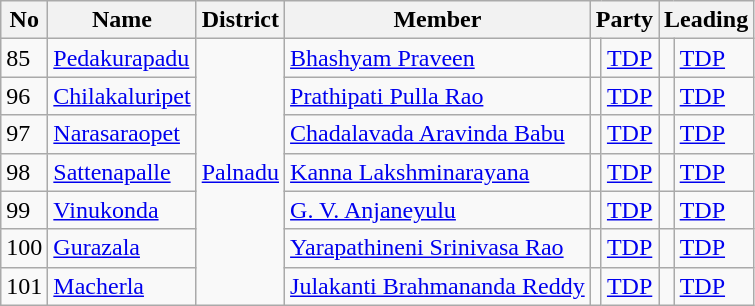<table class="wikitable sortable">
<tr>
<th>No</th>
<th>Name</th>
<th>District</th>
<th>Member</th>
<th colspan=2>Party</th>
<th colspan=2>Leading<br></th>
</tr>
<tr>
<td>85</td>
<td><a href='#'>Pedakurapadu</a></td>
<td rowspan="7"><a href='#'>Palnadu</a></td>
<td><a href='#'>Bhashyam Praveen</a></td>
<td></td>
<td><a href='#'>TDP</a></td>
<td></td>
<td><a href='#'>TDP</a></td>
</tr>
<tr>
<td>96</td>
<td><a href='#'>Chilakaluripet</a></td>
<td><a href='#'>Prathipati Pulla Rao</a></td>
<td></td>
<td><a href='#'>TDP</a></td>
<td></td>
<td><a href='#'>TDP</a></td>
</tr>
<tr>
<td>97</td>
<td><a href='#'>Narasaraopet</a></td>
<td><a href='#'>Chadalavada Aravinda Babu</a></td>
<td></td>
<td><a href='#'>TDP</a></td>
<td></td>
<td><a href='#'>TDP</a></td>
</tr>
<tr>
<td>98</td>
<td><a href='#'>Sattenapalle</a></td>
<td><a href='#'>Kanna Lakshminarayana</a></td>
<td></td>
<td><a href='#'>TDP</a></td>
<td></td>
<td><a href='#'>TDP</a></td>
</tr>
<tr>
<td>99</td>
<td><a href='#'>Vinukonda</a></td>
<td><a href='#'>G. V. Anjaneyulu</a></td>
<td></td>
<td><a href='#'>TDP</a></td>
<td></td>
<td><a href='#'>TDP</a></td>
</tr>
<tr>
<td>100</td>
<td><a href='#'>Gurazala</a></td>
<td><a href='#'>Yarapathineni Srinivasa Rao</a></td>
<td></td>
<td><a href='#'>TDP</a></td>
<td></td>
<td><a href='#'>TDP</a></td>
</tr>
<tr>
<td>101</td>
<td><a href='#'>Macherla</a></td>
<td><a href='#'>Julakanti Brahmananda Reddy</a></td>
<td></td>
<td><a href='#'>TDP</a></td>
<td></td>
<td><a href='#'>TDP</a></td>
</tr>
</table>
